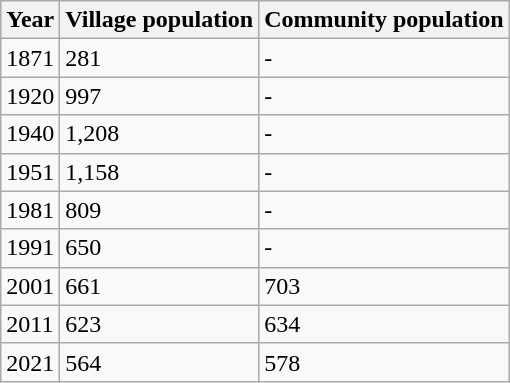<table class=wikitable>
<tr>
<th>Year</th>
<th>Village population</th>
<th>Community population</th>
</tr>
<tr>
<td>1871</td>
<td>281</td>
<td>-</td>
</tr>
<tr>
<td>1920</td>
<td>997</td>
<td>-</td>
</tr>
<tr>
<td>1940</td>
<td>1,208</td>
<td>-</td>
</tr>
<tr>
<td>1951</td>
<td>1,158</td>
<td>-</td>
</tr>
<tr>
<td>1981</td>
<td>809</td>
<td>-</td>
</tr>
<tr>
<td>1991</td>
<td>650</td>
<td>-</td>
</tr>
<tr>
<td>2001</td>
<td>661</td>
<td>703</td>
</tr>
<tr>
<td>2011</td>
<td>623</td>
<td>634</td>
</tr>
<tr>
<td>2021</td>
<td>564</td>
<td>578</td>
</tr>
</table>
